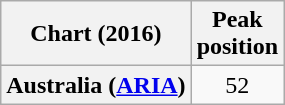<table class="wikitable sortable plainrowheaders" style="text-align:center">
<tr>
<th>Chart (2016)</th>
<th>Peak<br>position</th>
</tr>
<tr>
<th scope="row">Australia (<a href='#'>ARIA</a>)</th>
<td>52</td>
</tr>
</table>
